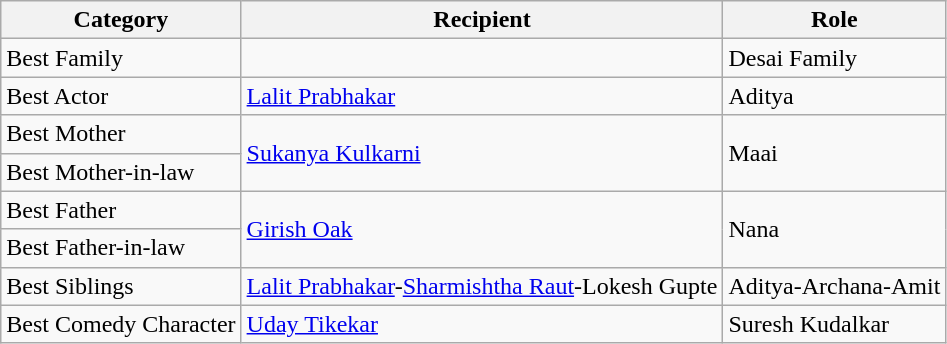<table class="wikitable">
<tr>
<th>Category</th>
<th>Recipient</th>
<th>Role</th>
</tr>
<tr>
<td>Best Family</td>
<td></td>
<td>Desai Family</td>
</tr>
<tr>
<td>Best Actor</td>
<td><a href='#'>Lalit Prabhakar</a></td>
<td>Aditya</td>
</tr>
<tr>
<td>Best Mother</td>
<td rowspan="2"><a href='#'>Sukanya Kulkarni</a></td>
<td rowspan="2">Maai</td>
</tr>
<tr>
<td>Best Mother-in-law</td>
</tr>
<tr>
<td>Best Father</td>
<td rowspan="2"><a href='#'>Girish Oak</a></td>
<td rowspan="2">Nana</td>
</tr>
<tr>
<td>Best Father-in-law</td>
</tr>
<tr>
<td>Best Siblings</td>
<td><a href='#'>Lalit Prabhakar</a>-<a href='#'>Sharmishtha Raut</a>-Lokesh Gupte</td>
<td>Aditya-Archana-Amit</td>
</tr>
<tr>
<td>Best Comedy Character</td>
<td><a href='#'>Uday Tikekar</a></td>
<td>Suresh Kudalkar</td>
</tr>
</table>
